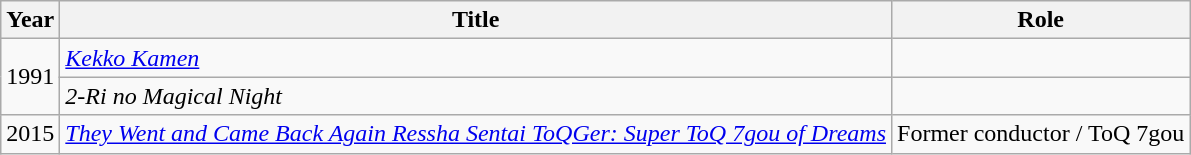<table class="wikitable">
<tr>
<th>Year</th>
<th>Title</th>
<th>Role</th>
</tr>
<tr>
<td rowspan="2">1991</td>
<td><em><a href='#'>Kekko Kamen</a></em></td>
<td></td>
</tr>
<tr>
<td><em>2-Ri no Magical Night</em></td>
<td></td>
</tr>
<tr>
<td>2015</td>
<td><em><a href='#'>They Went and Came Back Again Ressha Sentai ToQGer: Super ToQ 7gou of Dreams</a></em></td>
<td>Former conductor / ToQ 7gou</td>
</tr>
</table>
